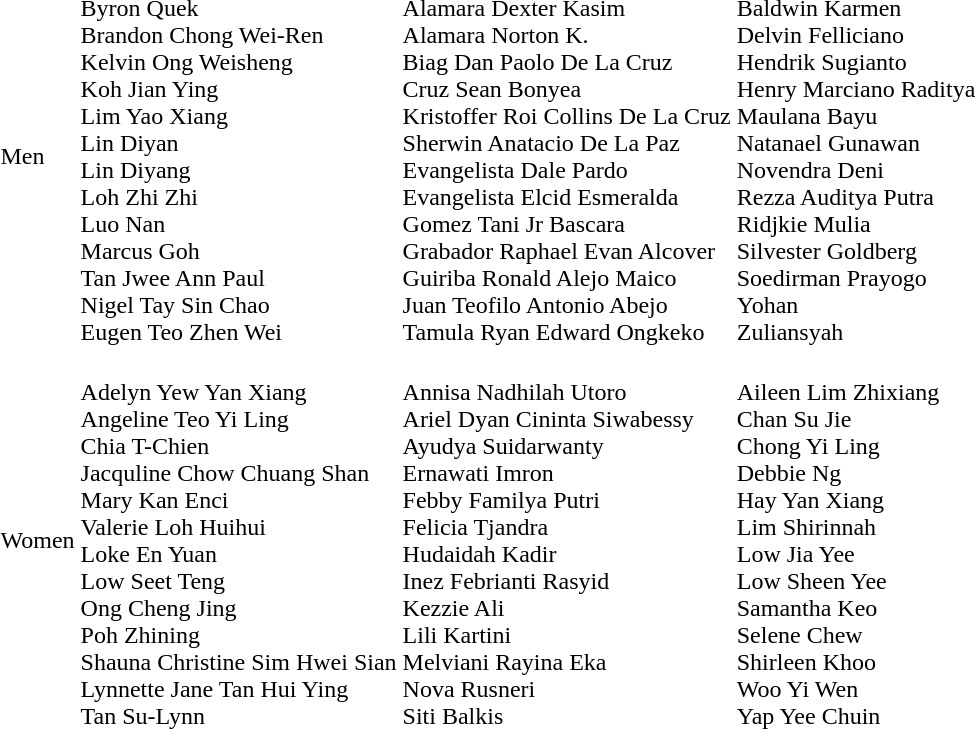<table>
<tr>
<td>Men</td>
<td nowrap><br>Byron Quek<br>Brandon Chong Wei-Ren<br>Kelvin Ong Weisheng<br>Koh Jian Ying<br>Lim Yao Xiang<br>Lin Diyan<br>Lin Diyang<br>Loh Zhi Zhi<br>Luo Nan<br>Marcus Goh<br>Tan Jwee Ann Paul<br>Nigel Tay Sin Chao<br>Eugen Teo Zhen Wei</td>
<td nowrap><br>Alamara Dexter Kasim<br>Alamara Norton K.<br>Biag Dan Paolo De La Cruz<br>Cruz Sean Bonyea<br>Kristoffer Roi Collins De La Cruz<br>Sherwin Anatacio De La Paz<br>Evangelista Dale Pardo<br>Evangelista Elcid Esmeralda<br>Gomez Tani Jr Bascara<br>Grabador Raphael Evan Alcover<br>Guiriba Ronald Alejo Maico<br>Juan Teofilo Antonio Abejo<br>Tamula Ryan Edward Ongkeko</td>
<td nowrap><br>Baldwin Karmen<br>Delvin Felliciano<br>Hendrik Sugianto<br>Henry Marciano Raditya<br>Maulana Bayu<br>Natanael Gunawan<br>Novendra Deni<br>Rezza Auditya Putra<br>Ridjkie Mulia<br>Silvester Goldberg<br>Soedirman Prayogo<br>Yohan<br>Zuliansyah</td>
</tr>
<tr>
<td>Women</td>
<td nowrap><br>Adelyn Yew Yan Xiang<br>Angeline Teo Yi Ling<br>Chia T-Chien<br>Jacquline Chow Chuang Shan<br>Mary Kan Enci<br>Valerie Loh Huihui<br>Loke En Yuan<br>Low Seet Teng<br>Ong Cheng Jing<br>Poh Zhining<br>Shauna Christine Sim Hwei Sian<br>Lynnette Jane Tan Hui Ying<br>Tan Su-Lynn</td>
<td nowrap><br>Annisa Nadhilah Utoro<br>Ariel Dyan Cininta Siwabessy<br>Ayudya Suidarwanty<br>Ernawati Imron<br>Febby Familya Putri<br>Felicia Tjandra<br>Hudaidah Kadir<br>Inez Febrianti Rasyid<br>Kezzie Ali<br>Lili Kartini<br>Melviani Rayina Eka<br>Nova Rusneri<br>Siti Balkis</td>
<td nowrap><br>Aileen Lim Zhixiang<br>Chan Su Jie<br>Chong Yi Ling<br>Debbie Ng<br>Hay Yan Xiang<br>Lim Shirinnah<br>Low Jia Yee<br>Low Sheen Yee<br>Samantha Keo<br>Selene Chew<br>Shirleen Khoo<br>Woo Yi Wen<br>Yap Yee Chuin</td>
</tr>
<tr>
</tr>
</table>
